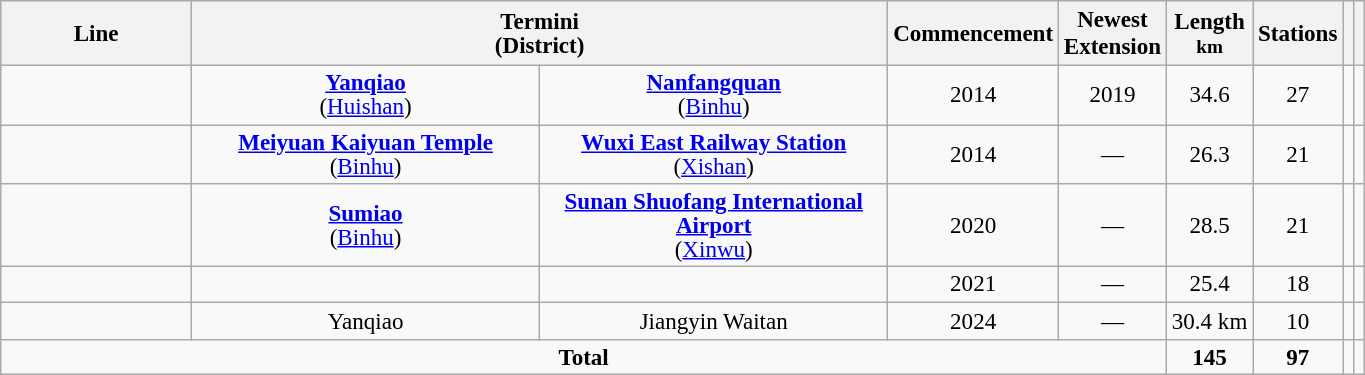<table class="wikitable sortable" style="cell-padding:1.5; font-size:96%; text-align:center;">
<tr>
<th data-sort-type="text"style="width:120px;">Line</th>
<th class="unsortable" colspan="2" style="width:450px; line-height:1.05">Termini<br>(District)</th>
<th>Commencement</th>
<th>Newest<br>Extension</th>
<th style="line-height:1.05">Length<br><small>km</small></th>
<th style="line-height:1.05">Stations</th>
<th></th>
<th></th>
</tr>
<tr>
<td style="text-align:center; line-height:1.05"></td>
<td style="text-align:center; width:225px; line-height:1.05"><strong><a href='#'>Yanqiao</a></strong><br>(<a href='#'>Huishan</a>)</td>
<td style="text-align:center; width:225px; line-height:1.05"><strong><a href='#'>Nanfangquan</a></strong><br>(<a href='#'>Binhu</a>)</td>
<td style="text-align:center; line-height:1.05">2014</td>
<td style="text-align:center; line-height:1.05">2019</td>
<td style="text-align:center; line-height:1.05">34.6</td>
<td style="text-align:center; line-height:1.05">27</td>
<td></td>
<td></td>
</tr>
<tr>
<td style="text-align:center; line-height:1.05"></td>
<td style="text-align:center; width:225px; line-height:1.05"><strong><a href='#'>Meiyuan Kaiyuan Temple</a></strong><br>(<a href='#'>Binhu</a>)</td>
<td style="text-align:center; width:225px; line-height:1.05"><strong><a href='#'>Wuxi East Railway Station</a></strong><br>(<a href='#'>Xishan</a>)</td>
<td style="text-align:center; line-height:1.05">2014</td>
<td style="text-align:center; line-height:1.05">—</td>
<td style="text-align:center; line-height:1.05">26.3</td>
<td style="text-align:center; line-height:1.05">21</td>
<td></td>
<td></td>
</tr>
<tr>
<td style="text-align:center; line-height:1.05"></td>
<td style="text-align:center; width:225px; line-height:1.05"><strong><a href='#'>Sumiao</a></strong><br>(<a href='#'>Binhu</a>)</td>
<td style="text-align:center; width:225px; line-height:1.05"><strong><a href='#'>Sunan Shuofang International Airport</a></strong><br>(<a href='#'>Xinwu</a>)</td>
<td style="text-align:center; line-height:1.05">2020</td>
<td style="text-align:center; line-height:1.05">—</td>
<td style="text-align:center; line-height:1.05">28.5</td>
<td style="text-align:center; line-height:1.05">21</td>
<td></td>
<td></td>
</tr>
<tr>
<td style="text-align:center; line-height:1.05"></td>
<td style="text-align:center; width:225px; line-height:1.05"><strong></strong></td>
<td style="text-align:center; width:225px; line-height:1.05"><strong></strong></td>
<td style="text-align:center; line-height:1.05">2021</td>
<td style="text-align:center; line-height:1.05">—</td>
<td style="text-align:center; line-height:1.05">25.4</td>
<td style="text-align:center; line-height:1.05">18</td>
<td></td>
<td></td>
</tr>
<tr>
<td><br></td>
<td>Yanqiao</td>
<td>Jiangyin Waitan</td>
<td>2024</td>
<td>—</td>
<td>30.4 km</td>
<td>10</td>
<td></td>
<td></td>
</tr>
<tr class="sortbottom">
<td colspan="5" style="text-align:center; line-height:1.05"><strong>Total</strong></td>
<td style="text-align:center; line-height:1.05"><strong>145</strong></td>
<td style="text-align:center; line-height:1.05"><strong>97</strong></td>
<td></td>
<td></td>
</tr>
</table>
